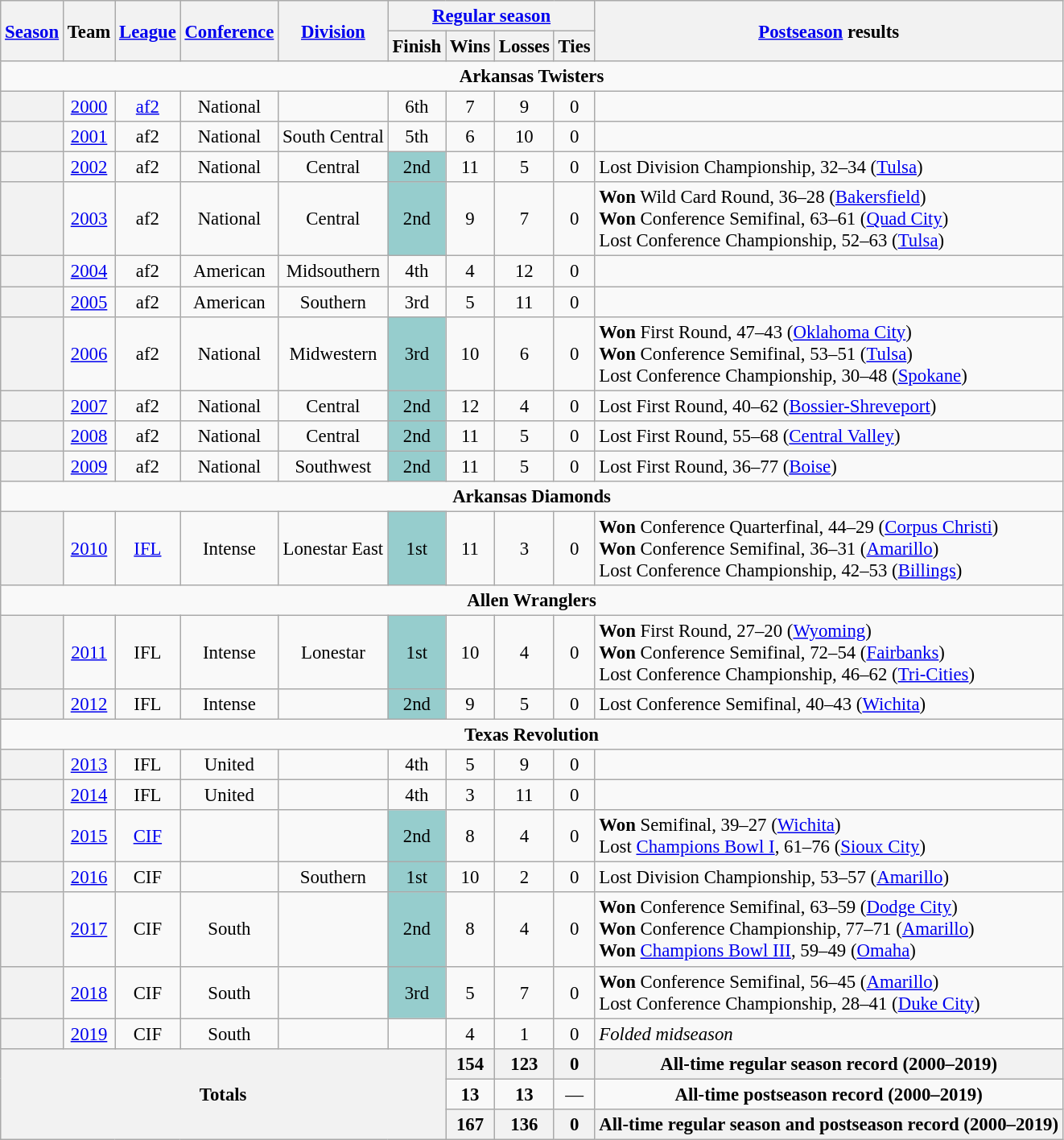<table class="wikitable" style="text-align:center; font-size: 95%;">
<tr>
<th rowspan="2"><a href='#'>Season</a></th>
<th rowspan="2">Team</th>
<th rowspan="2"><a href='#'>League</a></th>
<th rowspan="2"><a href='#'>Conference</a></th>
<th rowspan="2"><a href='#'>Division</a></th>
<th colspan="4"><a href='#'>Regular season</a></th>
<th rowspan="2"><a href='#'>Postseason</a> results</th>
</tr>
<tr>
<th>Finish</th>
<th>Wins</th>
<th>Losses</th>
<th>Ties</th>
</tr>
<tr>
<td colspan=11><strong>Arkansas Twisters</strong></td>
</tr>
<tr>
<th></th>
<td><a href='#'>2000</a></td>
<td><a href='#'>af2</a></td>
<td>National</td>
<td></td>
<td>6th</td>
<td>7</td>
<td>9</td>
<td>0</td>
<td align=left></td>
</tr>
<tr>
<th></th>
<td><a href='#'>2001</a></td>
<td>af2</td>
<td>National</td>
<td>South Central</td>
<td>5th</td>
<td>6</td>
<td>10</td>
<td>0</td>
<td align=left></td>
</tr>
<tr>
<th></th>
<td><a href='#'>2002</a></td>
<td>af2</td>
<td>National</td>
<td>Central</td>
<td bgcolor=#96cdcd>2nd</td>
<td>11</td>
<td>5</td>
<td>0</td>
<td align=left>Lost Division Championship, 32–34 (<a href='#'>Tulsa</a>)</td>
</tr>
<tr>
<th></th>
<td><a href='#'>2003</a></td>
<td>af2</td>
<td>National</td>
<td>Central</td>
<td bgcolor=#96cdcd>2nd</td>
<td>9</td>
<td>7</td>
<td>0</td>
<td align=left><strong>Won</strong> Wild Card Round, 36–28 (<a href='#'>Bakersfield</a>)<br><strong>Won</strong> Conference Semifinal, 63–61 (<a href='#'>Quad City</a>)<br>Lost Conference Championship, 52–63 (<a href='#'>Tulsa</a>)</td>
</tr>
<tr>
<th></th>
<td><a href='#'>2004</a></td>
<td>af2</td>
<td>American</td>
<td>Midsouthern</td>
<td>4th</td>
<td>4</td>
<td>12</td>
<td>0</td>
<td align=left></td>
</tr>
<tr>
<th></th>
<td><a href='#'>2005</a></td>
<td>af2</td>
<td>American</td>
<td>Southern</td>
<td>3rd</td>
<td>5</td>
<td>11</td>
<td>0</td>
<td align=left></td>
</tr>
<tr>
<th></th>
<td><a href='#'>2006</a></td>
<td>af2</td>
<td>National</td>
<td>Midwestern</td>
<td bgcolor=#96cdcd>3rd</td>
<td>10</td>
<td>6</td>
<td>0</td>
<td align=left><strong>Won</strong> First Round, 47–43 (<a href='#'>Oklahoma City</a>)<br><strong>Won</strong> Conference Semifinal, 53–51 (<a href='#'>Tulsa</a>)<br>Lost Conference Championship, 30–48 (<a href='#'>Spokane</a>)</td>
</tr>
<tr>
<th></th>
<td><a href='#'>2007</a></td>
<td>af2</td>
<td>National</td>
<td>Central</td>
<td bgcolor=#96cdcd>2nd</td>
<td>12</td>
<td>4</td>
<td>0</td>
<td align=left>Lost First Round, 40–62 (<a href='#'>Bossier-Shreveport</a>)</td>
</tr>
<tr>
<th></th>
<td><a href='#'>2008</a></td>
<td>af2</td>
<td>National</td>
<td>Central</td>
<td bgcolor=#96cdcd>2nd</td>
<td>11</td>
<td>5</td>
<td>0</td>
<td align=left>Lost First Round, 55–68 (<a href='#'>Central Valley</a>)</td>
</tr>
<tr>
<th></th>
<td><a href='#'>2009</a></td>
<td>af2</td>
<td>National</td>
<td>Southwest</td>
<td bgcolor=#96cdcd>2nd</td>
<td>11</td>
<td>5</td>
<td>0</td>
<td align=left>Lost First Round, 36–77 (<a href='#'>Boise</a>)</td>
</tr>
<tr>
<td colspan=11><strong>Arkansas Diamonds</strong></td>
</tr>
<tr>
<th></th>
<td><a href='#'>2010</a></td>
<td><a href='#'>IFL</a></td>
<td>Intense</td>
<td>Lonestar East</td>
<td bgcolor=#96cdcd>1st</td>
<td>11</td>
<td>3</td>
<td>0</td>
<td align=left><strong>Won</strong> Conference Quarterfinal, 44–29 (<a href='#'>Corpus Christi</a>)<br><strong>Won</strong> Conference Semifinal, 36–31 (<a href='#'>Amarillo</a>)<br>Lost Conference Championship, 42–53 (<a href='#'>Billings</a>)</td>
</tr>
<tr>
<td colspan=11><strong>Allen Wranglers</strong></td>
</tr>
<tr>
<th></th>
<td><a href='#'>2011</a></td>
<td>IFL</td>
<td>Intense</td>
<td>Lonestar</td>
<td bgcolor=#96cdcd>1st</td>
<td>10</td>
<td>4</td>
<td>0</td>
<td align=left><strong>Won</strong> First Round, 27–20 (<a href='#'>Wyoming</a>)<br><strong>Won</strong> Conference Semifinal, 72–54 (<a href='#'>Fairbanks</a>)<br>Lost Conference Championship, 46–62 (<a href='#'>Tri-Cities</a>)</td>
</tr>
<tr>
<th></th>
<td><a href='#'>2012</a></td>
<td>IFL</td>
<td>Intense</td>
<td></td>
<td bgcolor=#96cdcd>2nd</td>
<td>9</td>
<td>5</td>
<td>0</td>
<td align=left>Lost Conference Semifinal, 40–43 (<a href='#'>Wichita</a>)</td>
</tr>
<tr>
<td colspan=11><strong>Texas Revolution</strong></td>
</tr>
<tr>
<th></th>
<td><a href='#'>2013</a></td>
<td>IFL</td>
<td>United</td>
<td></td>
<td>4th</td>
<td>5</td>
<td>9</td>
<td>0</td>
<td align=left></td>
</tr>
<tr>
<th></th>
<td><a href='#'>2014</a></td>
<td>IFL</td>
<td>United</td>
<td></td>
<td>4th</td>
<td>3</td>
<td>11</td>
<td>0</td>
<td align=left></td>
</tr>
<tr>
<th></th>
<td><a href='#'>2015</a></td>
<td><a href='#'>CIF</a></td>
<td></td>
<td></td>
<td bgcolor=#96cdcd>2nd</td>
<td>8</td>
<td>4</td>
<td>0</td>
<td align=left><strong>Won</strong> Semifinal, 39–27 (<a href='#'>Wichita</a>)<br>Lost <a href='#'>Champions Bowl I</a>, 61–76 (<a href='#'>Sioux City</a>)</td>
</tr>
<tr>
<th></th>
<td><a href='#'>2016</a></td>
<td>CIF</td>
<td></td>
<td>Southern</td>
<td bgcolor=#96cdcd>1st</td>
<td>10</td>
<td>2</td>
<td>0</td>
<td align=left>Lost Division Championship, 53–57 (<a href='#'>Amarillo</a>)</td>
</tr>
<tr>
<th></th>
<td><a href='#'>2017</a></td>
<td>CIF</td>
<td>South</td>
<td></td>
<td bgcolor=#96cdcd>2nd</td>
<td>8</td>
<td>4</td>
<td>0</td>
<td align=left><strong>Won</strong> Conference Semifinal, 63–59 (<a href='#'>Dodge City</a>)<br><strong>Won</strong> Conference Championship, 77–71 (<a href='#'>Amarillo</a>)<br><strong>Won</strong> <a href='#'>Champions Bowl III</a>, 59–49 (<a href='#'>Omaha</a>)</td>
</tr>
<tr>
<th></th>
<td><a href='#'>2018</a></td>
<td>CIF</td>
<td>South</td>
<td></td>
<td bgcolor=#96cdcd>3rd</td>
<td>5</td>
<td>7</td>
<td>0</td>
<td align=left><strong>Won</strong> Conference Semifinal, 56–45 (<a href='#'>Amarillo</a>)<br>Lost Conference Championship, 28–41 (<a href='#'>Duke City</a>)</td>
</tr>
<tr>
<th></th>
<td><a href='#'>2019</a></td>
<td>CIF</td>
<td>South</td>
<td></td>
<td></td>
<td>4</td>
<td>1</td>
<td>0</td>
<td align=left><em>Folded midseason</em></td>
</tr>
<tr>
<th rowspan="5" colspan="6">Totals</th>
<th>154</th>
<th>123</th>
<th>0</th>
<th colspan="3">All-time regular season record (2000–2019)</th>
</tr>
<tr>
<td><strong>13</strong></td>
<td><strong>13</strong></td>
<td>—</td>
<td colspan="3"><strong>All-time postseason record (2000–2019)</strong></td>
</tr>
<tr>
<th>167</th>
<th>136</th>
<th>0</th>
<th colspan="3">All-time regular season and postseason record (2000–2019)</th>
</tr>
</table>
